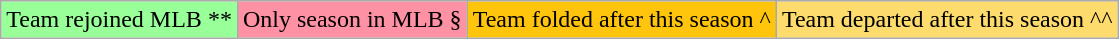<table class="wikitable" style="font-size:100%;line-height:1.1;">
<tr>
<td style="background-color:#99FF99;">Team rejoined MLB **</td>
<td style="background-color:#FF91A4;">Only season in MLB §</td>
<td style="background-color:#FFC40C;">Team folded after this season ^</td>
<td style="background-color:#FDDB6D;">Team departed after this season ^^</td>
</tr>
</table>
